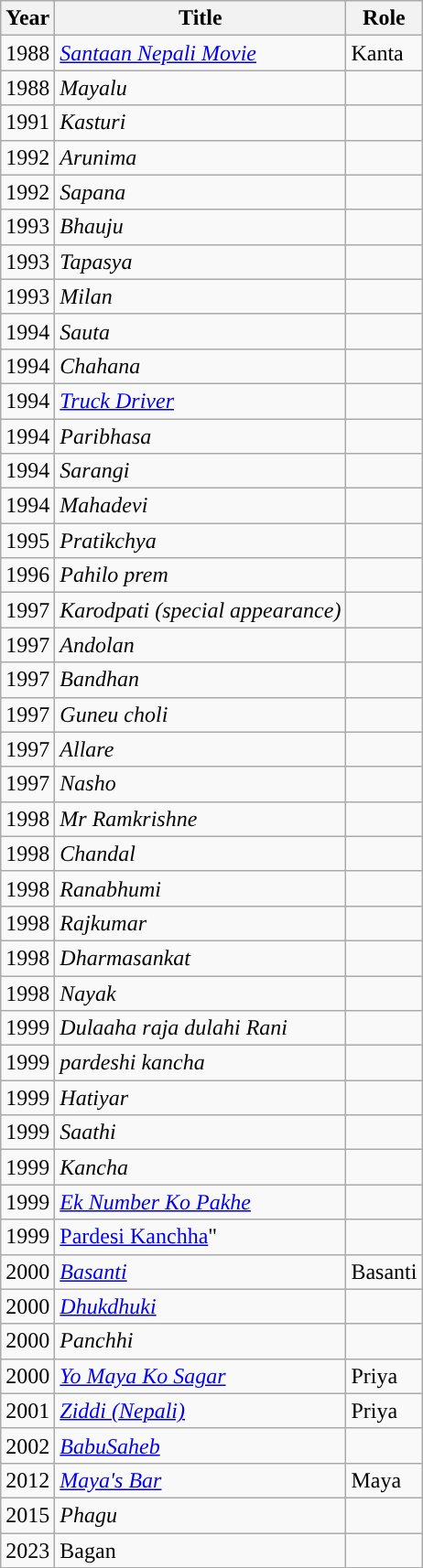<table class="wikitable sortable">
<tr>
<th>Year</th>
<th>Title</th>
<th>Role</th>
</tr>
<tr>
<td rowspan="1!">1988</td>
<td><em><a href='#'>Santaan Nepali Movie</a></em></td>
<td>Kanta</td>
</tr>
<tr>
<td rowspan="1!">1988</td>
<td><em>Mayalu</em></td>
<td></td>
</tr>
<tr>
<td rowspan="1">1991</td>
<td><em>Kasturi</em></td>
<td></td>
</tr>
<tr>
<td rowspan="1">1992</td>
<td><em>Arunima</em></td>
<td></td>
</tr>
<tr>
<td rowspan="1">1992</td>
<td><em>Sapana</em></td>
<td></td>
</tr>
<tr>
<td rowspan="1">1993</td>
<td><em>Bhauju</em></td>
<td></td>
</tr>
<tr>
<td rowspan="1">1993</td>
<td><em>Tapasya</em></td>
<td></td>
</tr>
<tr>
<td rowspan="1">1993</td>
<td><em>Milan</em></td>
<td></td>
</tr>
<tr>
<td rowspan="1">1994</td>
<td><em>Sauta</em></td>
<td></td>
</tr>
<tr>
<td rowspan="1">1994</td>
<td><em>Chahana</em></td>
<td></td>
</tr>
<tr>
<td rowspan="1">1994</td>
<td><em><a href='#'>Truck Driver</a></em></td>
<td></td>
</tr>
<tr>
<td rowspan="1">1994</td>
<td><em>Paribhasa</em></td>
<td></td>
</tr>
<tr>
<td rowspan="1">1994</td>
<td><em>Sarangi</em></td>
<td></td>
</tr>
<tr>
<td rowspan="1">1994</td>
<td><em>Mahadevi</em></td>
<td></td>
</tr>
<tr>
<td rowspan="1">1995</td>
<td><em>Pratikchya</em></td>
<td></td>
</tr>
<tr>
<td rowspan="1">1996</td>
<td><em>Pahilo prem</em></td>
<td></td>
</tr>
<tr>
<td rowspan="1">1997</td>
<td><em>Karodpati (special appearance)</em></td>
<td></td>
</tr>
<tr>
<td rowspan="1">1997</td>
<td><em>Andolan</em></td>
<td></td>
</tr>
<tr>
<td rowspan="1">1997</td>
<td><em>Bandhan</em></td>
<td></td>
</tr>
<tr>
<td rowspan="1">1997</td>
<td><em>Guneu choli</em></td>
<td></td>
</tr>
<tr>
<td rowspan="1">1997</td>
<td><em>Allare</em></td>
<td></td>
</tr>
<tr>
<td rowspan="1">1997</td>
<td><em>Nasho</em></td>
<td></td>
</tr>
<tr>
<td rowspan="1">1998</td>
<td><em>Mr Ramkrishne</em></td>
<td></td>
</tr>
<tr>
<td rowspan="1">1998</td>
<td><em>Chandal</em></td>
<td></td>
</tr>
<tr>
<td rowspan="1">1998</td>
<td><em>Ranabhumi</em></td>
<td></td>
</tr>
<tr>
<td rowspan="1">1998</td>
<td><em>Rajkumar</em></td>
<td></td>
</tr>
<tr>
<td rowspan="1">1998</td>
<td><em>Dharmasankat</em></td>
<td></td>
</tr>
<tr>
<td rowspan="1">1998</td>
<td><em>Nayak</em></td>
<td></td>
</tr>
<tr>
<td rowspan="1">1999</td>
<td><em>Dulaaha raja dulahi Rani</em></td>
<td></td>
</tr>
<tr>
<td rowspan="1">1999</td>
<td><em>pardeshi kancha</em></td>
<td></td>
</tr>
<tr>
<td rowspan="1">1999</td>
<td><em>Hatiyar</em></td>
<td></td>
</tr>
<tr>
<td rowspan="1">1999</td>
<td><em>Saathi</em></td>
<td></td>
</tr>
<tr>
<td rowspan="1">1999</td>
<td><em>Kancha</em></td>
<td></td>
</tr>
<tr>
<td rowspan="1">1999</td>
<td><em><a href='#'>Ek Number Ko Pakhe</a></em></td>
<td></td>
</tr>
<tr>
<td rowspan="1">1999</td>
<td><a href='#'>Pardesi Kanchha</a>"</td>
<td></td>
</tr>
<tr>
<td rowspan="1">2000</td>
<td><em><a href='#'>Basanti</a></em></td>
<td>Basanti</td>
</tr>
<tr>
<td rowspan="1">2000</td>
<td><em><a href='#'>Dhukdhuki</a></em></td>
<td></td>
</tr>
<tr>
<td rowspan="1">2000</td>
<td><em>Panchhi</em></td>
<td></td>
</tr>
<tr>
<td>2000</td>
<td><em><a href='#'>Yo Maya Ko Sagar</a></em></td>
<td>Priya</td>
</tr>
<tr>
<td rowspan="1!">2001</td>
<td><em><a href='#'>Ziddi (Nepali)</a></em></td>
<td>Priya</td>
</tr>
<tr>
<td rowspan="1">2002</td>
<td><em><a href='#'>BabuSaheb</a></em></td>
<td></td>
</tr>
<tr>
<td rowspan="1">2012</td>
<td><em><a href='#'>Maya's Bar</a></em></td>
<td>Maya</td>
</tr>
<tr>
<td rowspan="1">2015</td>
<td><em>Phagu</em></td>
<td></td>
</tr>
<tr>
<td>2023</td>
<td>Bagan</td>
<td></td>
</tr>
</table>
